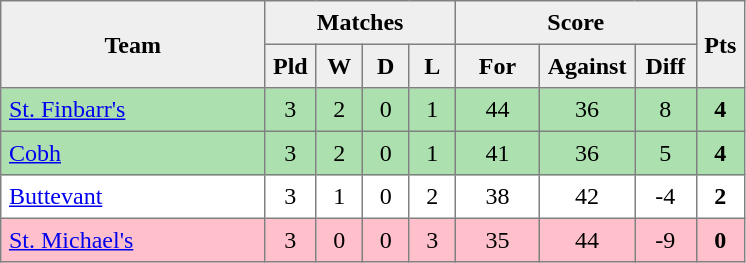<table style=border-collapse:collapse border=1 cellspacing=0 cellpadding=5>
<tr align=center bgcolor=#efefef>
<th rowspan=2 width=165>Team</th>
<th colspan=4>Matches</th>
<th colspan=3>Score</th>
<th rowspan=2width=20>Pts</th>
</tr>
<tr align=center bgcolor=#efefef>
<th width=20>Pld</th>
<th width=20>W</th>
<th width=20>D</th>
<th width=20>L</th>
<th width=45>For</th>
<th width=45>Against</th>
<th width=30>Diff</th>
</tr>
<tr align=center style="background:#ACE1AF;">
<td style="text-align:left;"><a href='#'>St. Finbarr's</a></td>
<td>3</td>
<td>2</td>
<td>0</td>
<td>1</td>
<td>44</td>
<td>36</td>
<td>8</td>
<td><strong>4</strong></td>
</tr>
<tr align=center style="background:#ACE1AF;">
<td style="text-align:left;"><a href='#'>Cobh</a></td>
<td>3</td>
<td>2</td>
<td>0</td>
<td>1</td>
<td>41</td>
<td>36</td>
<td>5</td>
<td><strong>4</strong></td>
</tr>
<tr align=center>
<td style="text-align:left;"><a href='#'>Buttevant</a></td>
<td>3</td>
<td>1</td>
<td>0</td>
<td>2</td>
<td>38</td>
<td>42</td>
<td>-4</td>
<td><strong>2</strong></td>
</tr>
<tr align=center style="background:#FFC0CB;">
<td style="text-align:left;"><a href='#'>St. Michael's</a></td>
<td>3</td>
<td>0</td>
<td>0</td>
<td>3</td>
<td>35</td>
<td>44</td>
<td>-9</td>
<td><strong>0</strong></td>
</tr>
</table>
